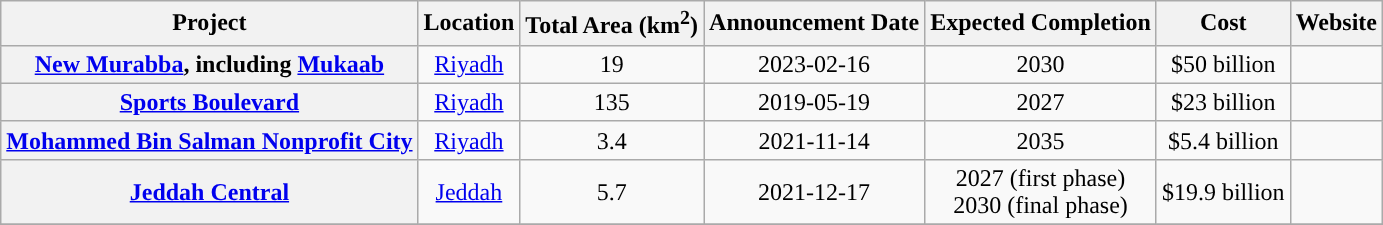<table class="wikitable sortable" style="text-align:center;">
<tr>
<th>Project</th>
<th>Location</th>
<th>Total Area (km<sup>2</sup>)</th>
<th>Announcement Date</th>
<th>Expected Completion</th>
<th>Cost</th>
<th>Website</th>
</tr>
<tr>
<th><a href='#'>New Murabba</a>, including <a href='#'>Mukaab</a></th>
<td><a href='#'>Riyadh</a></td>
<td>19</td>
<td>2023-02-16</td>
<td>2030</td>
<td>$50 billion</td>
<td></td>
</tr>
<tr>
<th><a href='#'>Sports Boulevard</a></th>
<td><a href='#'>Riyadh</a></td>
<td>135</td>
<td>2019-05-19</td>
<td>2027</td>
<td>$23 billion</td>
<td></td>
</tr>
<tr>
<th><a href='#'>Mohammed Bin Salman Nonprofit City</a></th>
<td><a href='#'>Riyadh</a></td>
<td>3.4</td>
<td>2021-11-14</td>
<td>2035</td>
<td>$5.4 billion</td>
<td></td>
</tr>
<tr>
<th><a href='#'>Jeddah Central</a></th>
<td><a href='#'>Jeddah</a></td>
<td>5.7</td>
<td>2021-12-17</td>
<td>2027 (first phase)<br>2030 (final phase)</td>
<td>$19.9 billion</td>
<td></td>
</tr>
<tr>
</tr>
</table>
